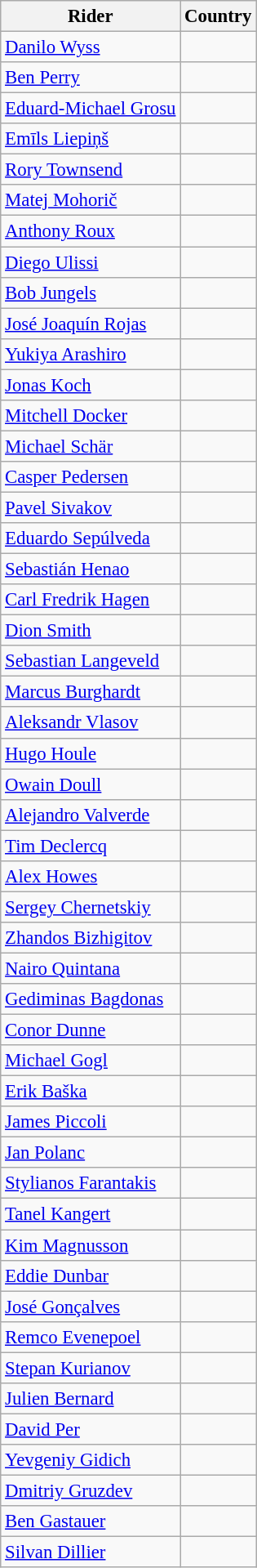<table class="wikitable" style="font-size:95%; text-align:left;">
<tr>
<th>Rider</th>
<th>Country</th>
</tr>
<tr>
<td><a href='#'>Danilo Wyss</a></td>
<td></td>
</tr>
<tr>
<td><a href='#'>Ben Perry</a></td>
<td></td>
</tr>
<tr>
<td><a href='#'>Eduard-Michael Grosu</a></td>
<td></td>
</tr>
<tr>
<td><a href='#'>Emīls Liepiņš</a></td>
<td></td>
</tr>
<tr>
<td><a href='#'>Rory Townsend</a></td>
<td></td>
</tr>
<tr>
<td><a href='#'>Matej Mohorič</a></td>
<td></td>
</tr>
<tr>
<td><a href='#'>Anthony Roux</a></td>
<td></td>
</tr>
<tr>
<td><a href='#'>Diego Ulissi</a></td>
<td></td>
</tr>
<tr>
<td><a href='#'>Bob Jungels</a></td>
<td></td>
</tr>
<tr>
<td><a href='#'>José Joaquín Rojas</a></td>
<td></td>
</tr>
<tr>
<td><a href='#'>Yukiya Arashiro</a></td>
<td></td>
</tr>
<tr>
<td><a href='#'>Jonas Koch</a></td>
<td></td>
</tr>
<tr>
<td><a href='#'>Mitchell Docker</a></td>
<td></td>
</tr>
<tr>
<td><a href='#'>Michael Schär</a></td>
<td></td>
</tr>
<tr>
<td><a href='#'>Casper Pedersen</a></td>
<td></td>
</tr>
<tr>
<td><a href='#'>Pavel Sivakov</a></td>
<td></td>
</tr>
<tr>
<td><a href='#'>Eduardo Sepúlveda</a></td>
<td></td>
</tr>
<tr>
<td><a href='#'>Sebastián Henao</a></td>
<td></td>
</tr>
<tr>
<td><a href='#'>Carl Fredrik Hagen</a></td>
<td></td>
</tr>
<tr>
<td><a href='#'>Dion Smith</a></td>
<td></td>
</tr>
<tr>
<td><a href='#'>Sebastian Langeveld</a></td>
<td></td>
</tr>
<tr>
<td><a href='#'>Marcus Burghardt</a></td>
<td></td>
</tr>
<tr>
<td><a href='#'>Aleksandr Vlasov</a></td>
<td></td>
</tr>
<tr>
<td><a href='#'>Hugo Houle</a></td>
<td></td>
</tr>
<tr>
<td><a href='#'>Owain Doull</a></td>
<td></td>
</tr>
<tr>
<td><a href='#'>Alejandro Valverde</a></td>
<td></td>
</tr>
<tr>
<td><a href='#'>Tim Declercq</a></td>
<td></td>
</tr>
<tr>
<td><a href='#'>Alex Howes</a></td>
<td></td>
</tr>
<tr>
<td><a href='#'>Sergey Chernetskiy</a></td>
<td></td>
</tr>
<tr>
<td><a href='#'>Zhandos Bizhigitov</a></td>
<td></td>
</tr>
<tr>
<td><a href='#'>Nairo Quintana</a></td>
<td></td>
</tr>
<tr>
<td><a href='#'>Gediminas Bagdonas</a></td>
<td></td>
</tr>
<tr>
<td><a href='#'>Conor Dunne</a></td>
<td></td>
</tr>
<tr>
<td><a href='#'>Michael Gogl</a></td>
<td></td>
</tr>
<tr>
<td><a href='#'>Erik Baška</a></td>
<td></td>
</tr>
<tr>
<td><a href='#'>James Piccoli</a></td>
<td></td>
</tr>
<tr>
<td><a href='#'>Jan Polanc</a></td>
<td></td>
</tr>
<tr>
<td><a href='#'>Stylianos Farantakis</a></td>
<td></td>
</tr>
<tr>
<td><a href='#'>Tanel Kangert</a></td>
<td></td>
</tr>
<tr>
<td><a href='#'>Kim Magnusson</a></td>
<td></td>
</tr>
<tr>
<td><a href='#'>Eddie Dunbar</a></td>
<td></td>
</tr>
<tr>
<td><a href='#'>José Gonçalves</a></td>
<td></td>
</tr>
<tr>
<td><a href='#'>Remco Evenepoel</a></td>
<td></td>
</tr>
<tr>
<td><a href='#'>Stepan Kurianov</a></td>
<td></td>
</tr>
<tr>
<td><a href='#'>Julien Bernard</a></td>
<td></td>
</tr>
<tr>
<td><a href='#'>David Per</a></td>
<td></td>
</tr>
<tr>
<td><a href='#'>Yevgeniy Gidich</a></td>
<td></td>
</tr>
<tr>
<td><a href='#'>Dmitriy Gruzdev</a></td>
<td></td>
</tr>
<tr>
<td><a href='#'>Ben Gastauer</a></td>
<td></td>
</tr>
<tr>
<td><a href='#'>Silvan Dillier</a></td>
<td></td>
</tr>
</table>
